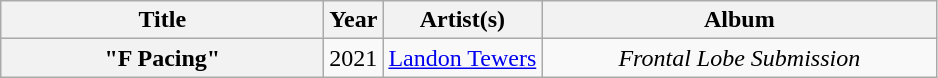<table class="wikitable plainrowheaders" style="text-align:center;">
<tr>
<th scope="col" style="width:13em;">Title</th>
<th scope="col">Year</th>
<th scope="col">Artist(s)</th>
<th scope="col" style="width:16em;">Album</th>
</tr>
<tr>
<th scope="row">"F Pacing"</th>
<td>2021</td>
<td><a href='#'>Landon Tewers</a></td>
<td><em>Frontal Lobe Submission</em></td>
</tr>
</table>
